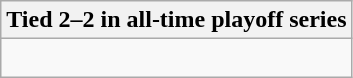<table class="wikitable collapsible collapsed">
<tr>
<th>Tied 2–2 in all-time playoff series</th>
</tr>
<tr>
<td><br>


</td>
</tr>
</table>
